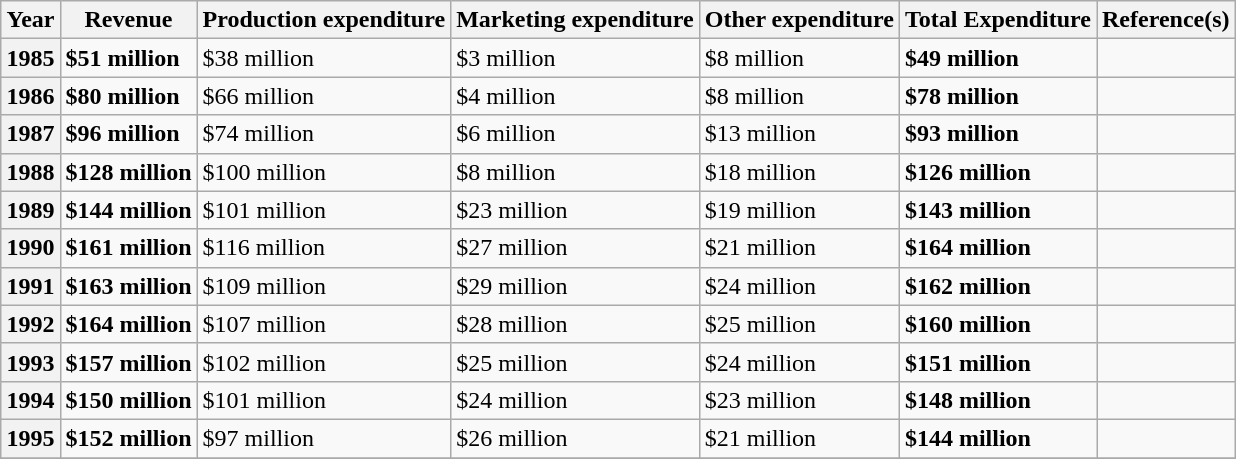<table class="wikitable plainrowheaders" style="margin:auto; margin:auto;">
<tr>
<th scope="col">Year</th>
<th scope="col">Revenue</th>
<th scope="col">Production expenditure</th>
<th scope="col">Marketing expenditure</th>
<th scope="col">Other expenditure</th>
<th scope="col">Total Expenditure</th>
<th scope="col">Reference(s)</th>
</tr>
<tr>
<th scope="row">1985</th>
<td rowspan="1"><strong>$51 million</strong></td>
<td rowspan="1">$38 million</td>
<td rowspan="1">$3 million</td>
<td rowspan="1">$8 million</td>
<td rowspan="1"><strong>$49 million</strong></td>
<td rowspan="1"></td>
</tr>
<tr>
<th scope="row">1986</th>
<td rowspan="1"><strong>$80 million</strong></td>
<td rowspan="1">$66 million</td>
<td rowspan="1">$4 million</td>
<td rowspan="1">$8 million</td>
<td rowspan="1"><strong>$78 million</strong></td>
<td rowspan="1"></td>
</tr>
<tr>
<th scope="row">1987</th>
<td rowspan="1"><strong>$96 million</strong></td>
<td rowspan="1">$74 million</td>
<td rowspan="1">$6 million</td>
<td rowspan="1">$13 million</td>
<td rowspan="1"><strong>$93 million</strong></td>
<td rowspan="1"></td>
</tr>
<tr>
<th scope="row">1988</th>
<td rowspan="1"><strong>$128 million</strong></td>
<td rowspan="1">$100 million</td>
<td rowspan="1">$8 million</td>
<td rowspan="1">$18 million</td>
<td rowspan="1"><strong>$126 million</strong></td>
<td rowspan="1"></td>
</tr>
<tr>
<th scope="row">1989</th>
<td rowspan="1"><strong>$144 million</strong></td>
<td rowspan="1">$101 million</td>
<td rowspan="1">$23 million</td>
<td rowspan="1">$19 million</td>
<td rowspan="1"><strong>$143 million</strong></td>
<td rowspan="1"></td>
</tr>
<tr>
<th scope="row">1990</th>
<td rowspan="1"><strong>$161 million</strong></td>
<td rowspan="1">$116 million</td>
<td rowspan="1">$27 million</td>
<td rowspan="1">$21 million</td>
<td rowspan="1"><strong>$164 million</strong></td>
<td rowspan="1"></td>
</tr>
<tr>
<th scope="row">1991</th>
<td rowspan="1"><strong>$163 million</strong></td>
<td rowspan="1">$109 million</td>
<td rowspan="1">$29 million</td>
<td rowspan="1">$24 million</td>
<td rowspan="1"><strong>$162 million</strong></td>
<td rowspan="1"></td>
</tr>
<tr>
<th scope="row">1992</th>
<td rowspan="1"><strong>$164 million</strong></td>
<td rowspan="1">$107 million</td>
<td rowspan="1">$28 million</td>
<td rowspan="1">$25 million</td>
<td rowspan="1"><strong>$160 million</strong></td>
<td rowspan="1"></td>
</tr>
<tr>
<th scope="row">1993</th>
<td rowspan="1"><strong>$157 million</strong></td>
<td rowspan="1">$102 million</td>
<td rowspan="1">$25 million</td>
<td rowspan="1">$24 million</td>
<td rowspan="1"><strong>$151 million</strong></td>
<td rowspan="1"></td>
</tr>
<tr>
<th scope="row">1994</th>
<td rowspan="1"><strong>$150 million</strong></td>
<td rowspan="1">$101 million</td>
<td rowspan="1">$24 million</td>
<td rowspan="1">$23 million</td>
<td rowspan="1"><strong>$148 million</strong></td>
<td rowspan="1"></td>
</tr>
<tr>
<th scope="row">1995</th>
<td rowspan="1"><strong>$152 million</strong></td>
<td rowspan="1">$97 million</td>
<td rowspan="1">$26 million</td>
<td rowspan="1">$21 million</td>
<td rowspan="1"><strong>$144 million</strong></td>
<td rowspan="1"></td>
</tr>
<tr>
</tr>
</table>
